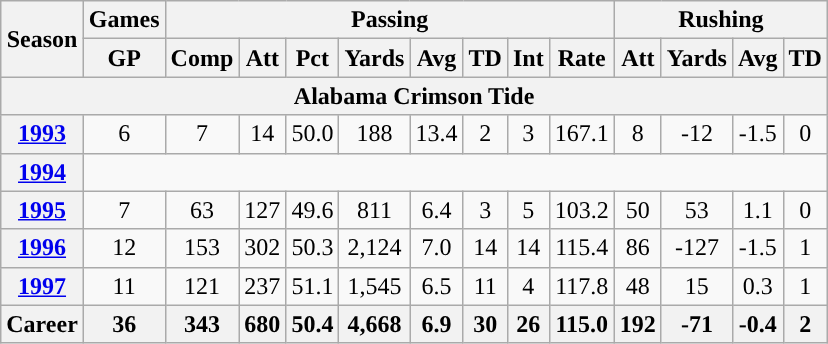<table class="wikitable" style="text-align:center;">
<tr>
<th rowspan="2">Season</th>
<th colspan="1">Games</th>
<th colspan="8">Passing</th>
<th colspan="4">Rushing</th>
</tr>
<tr>
<th>GP</th>
<th>Comp</th>
<th>Att</th>
<th>Pct</th>
<th>Yards</th>
<th>Avg</th>
<th>TD</th>
<th>Int</th>
<th>Rate</th>
<th>Att</th>
<th>Yards</th>
<th>Avg</th>
<th>TD</th>
</tr>
<tr>
<th colspan="15">Alabama Crimson Tide</th>
</tr>
<tr>
<th><a href='#'>1993</a></th>
<td>6</td>
<td>7</td>
<td>14</td>
<td>50.0</td>
<td>188</td>
<td>13.4</td>
<td>2</td>
<td>3</td>
<td>167.1</td>
<td>8</td>
<td>-12</td>
<td>-1.5</td>
<td>0</td>
</tr>
<tr>
<th><a href='#'>1994</a></th>
<td colspan="14"></td>
</tr>
<tr>
<th><a href='#'>1995</a></th>
<td>7</td>
<td>63</td>
<td>127</td>
<td>49.6</td>
<td>811</td>
<td>6.4</td>
<td>3</td>
<td>5</td>
<td>103.2</td>
<td>50</td>
<td>53</td>
<td>1.1</td>
<td>0</td>
</tr>
<tr>
<th><a href='#'>1996</a></th>
<td>12</td>
<td>153</td>
<td>302</td>
<td>50.3</td>
<td>2,124</td>
<td>7.0</td>
<td>14</td>
<td>14</td>
<td>115.4</td>
<td>86</td>
<td>-127</td>
<td>-1.5</td>
<td>1</td>
</tr>
<tr>
<th><a href='#'>1997</a></th>
<td>11</td>
<td>121</td>
<td>237</td>
<td>51.1</td>
<td>1,545</td>
<td>6.5</td>
<td>11</td>
<td>4</td>
<td>117.8</td>
<td>48</td>
<td>15</td>
<td>0.3</td>
<td>1</td>
</tr>
<tr>
<th>Career</th>
<th>36</th>
<th>343</th>
<th>680</th>
<th>50.4</th>
<th>4,668</th>
<th>6.9</th>
<th>30</th>
<th>26</th>
<th>115.0</th>
<th>192</th>
<th>-71</th>
<th>-0.4</th>
<th>2</th>
</tr>
</table>
